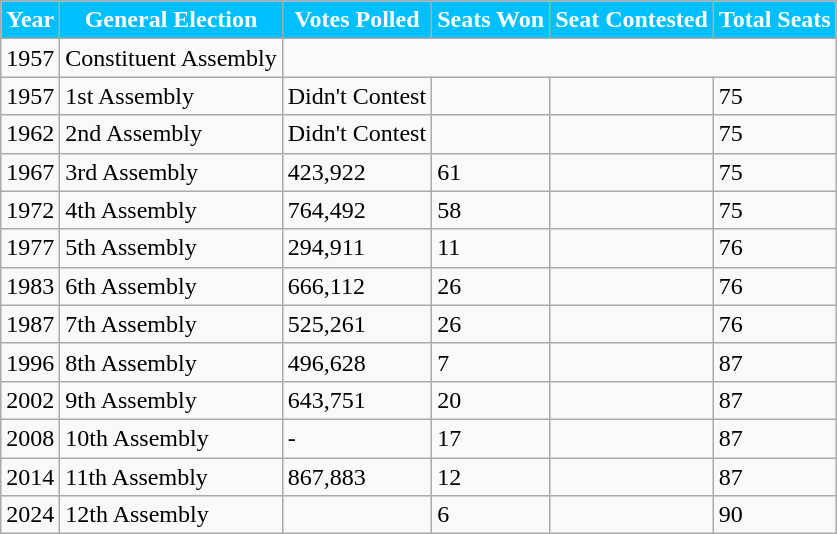<table class="wikitable">
<tr>
<th style="background-color:#00BFFF; color:white">Year</th>
<th style="background-color:#00BFFF; color:white">General Election</th>
<th style="background-color:#00BFFF; color:white">Votes Polled</th>
<th style="background-color:#00BFFF; color:white">Seats Won</th>
<th style="background-color:#00BFFF; color:white">Seat Contested</th>
<th style="background-color:#00BFFF; color:white">Total Seats</th>
</tr>
<tr>
<td>1957</td>
<td>Constituent Assembly</td>
</tr>
<tr>
<td>1957</td>
<td>1st Assembly</td>
<td>Didn't Contest</td>
<td></td>
<td></td>
<td>75</td>
</tr>
<tr>
<td>1962</td>
<td>2nd Assembly</td>
<td>Didn't Contest</td>
<td></td>
<td></td>
<td>75</td>
</tr>
<tr>
<td>1967</td>
<td>3rd Assembly</td>
<td>423,922</td>
<td>61</td>
<td></td>
<td>75</td>
</tr>
<tr>
<td>1972</td>
<td>4th Assembly</td>
<td>764,492</td>
<td>58</td>
<td></td>
<td>75</td>
</tr>
<tr>
<td>1977</td>
<td>5th Assembly</td>
<td>294,911</td>
<td>11</td>
<td></td>
<td>76</td>
</tr>
<tr>
<td>1983</td>
<td>6th Assembly</td>
<td>666,112</td>
<td>26</td>
<td></td>
<td>76</td>
</tr>
<tr>
<td>1987</td>
<td>7th Assembly</td>
<td>525,261</td>
<td>26</td>
<td></td>
<td>76</td>
</tr>
<tr>
<td>1996</td>
<td>8th Assembly</td>
<td>496,628</td>
<td>7</td>
<td></td>
<td>87</td>
</tr>
<tr>
<td>2002</td>
<td>9th Assembly</td>
<td>643,751</td>
<td>20</td>
<td></td>
<td>87</td>
</tr>
<tr>
<td>2008</td>
<td>10th Assembly</td>
<td>-</td>
<td>17</td>
<td></td>
<td>87</td>
</tr>
<tr>
<td>2014</td>
<td>11th Assembly</td>
<td>867,883</td>
<td>12</td>
<td></td>
<td>87</td>
</tr>
<tr>
<td>2024</td>
<td>12th Assembly</td>
<td></td>
<td>6</td>
<td></td>
<td>90</td>
</tr>
</table>
